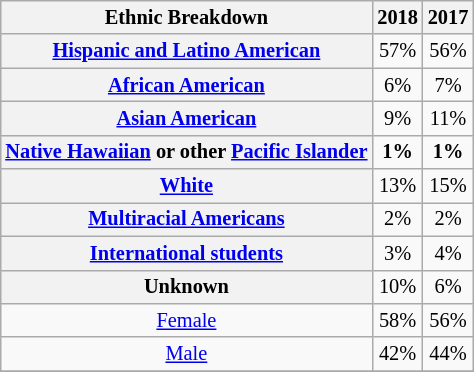<table class="wikitable" style="text-align:center; float:right; font-size:85%; margin-left:2em; margin:auto;">
<tr>
<th><strong>Ethnic Breakdown</strong></th>
<th><strong>2018</strong></th>
<th><strong>2017</strong></th>
</tr>
<tr>
<th><a href='#'>Hispanic and Latino American</a></th>
<td>57%</td>
<td>56%</td>
</tr>
<tr>
<th><a href='#'>African American</a></th>
<td>6%</td>
<td>7%</td>
</tr>
<tr>
<th><a href='#'>Asian American</a></th>
<td>9%</td>
<td>11%</td>
</tr>
<tr>
<th><a href='#'>Native Hawaiian</a> or other <a href='#'>Pacific Islander</a></th>
<td><strong>1%</strong></td>
<td><strong>1%</strong></td>
</tr>
<tr>
<th><a href='#'>White</a></th>
<td>13%</td>
<td>15%</td>
</tr>
<tr>
<th><a href='#'>Multiracial Americans</a></th>
<td>2%</td>
<td>2%</td>
</tr>
<tr>
<th><a href='#'>International students</a></th>
<td>3%</td>
<td>4%</td>
</tr>
<tr>
<th>Unknown</th>
<td>10%</td>
<td>6%</td>
</tr>
<tr>
<td><a href='#'>Female</a></td>
<td>58%</td>
<td>56%</td>
</tr>
<tr>
<td><a href='#'>Male</a></td>
<td>42%</td>
<td>44%</td>
</tr>
<tr>
</tr>
</table>
